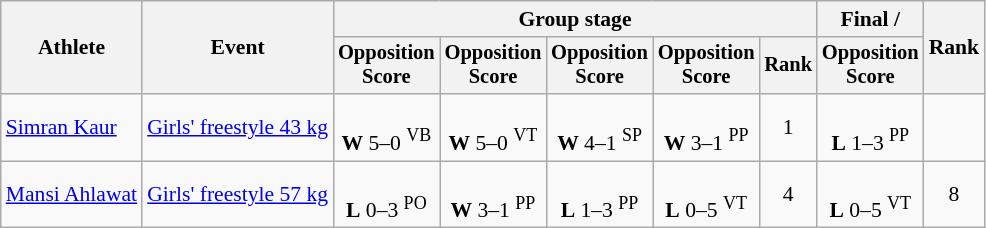<table class=wikitable style="text-align:center; font-size:90%">
<tr>
<th rowspan="2">Athlete</th>
<th rowspan="2">Event</th>
<th colspan="5">Group stage</th>
<th>Final / </th>
<th rowspan="2">Rank</th>
</tr>
<tr style="font-size:95%">
<th>Opposition<br>Score</th>
<th>Opposition<br>Score</th>
<th>Opposition<br>Score</th>
<th>Opposition<br>Score</th>
<th>Rank</th>
<th>Opposition<br>Score</th>
</tr>
<tr>
<td align=left><a href='#'>Simran Kaur</a></td>
<td align=left><a href='#'>Girls' freestyle 43 kg</a></td>
<td><br><strong>W</strong> 5–0 <sup>VB</sup></td>
<td><br><strong>W</strong> 5–0 <sup>VT</sup></td>
<td><br><strong>W</strong> 4–1 <sup>SP</sup></td>
<td><br><strong>W</strong> 3–1 <sup>PP</sup></td>
<td>1</td>
<td><br><strong>L</strong> 1–3 <sup>PP</sup></td>
<td></td>
</tr>
<tr>
<td align=left><a href='#'>Mansi Ahlawat</a></td>
<td align=left><a href='#'>Girls' freestyle 57 kg</a></td>
<td><br><strong>L</strong> 0–3 <sup>PO</sup></td>
<td><br><strong>W</strong> 3–1 <sup>PP</sup></td>
<td><br><strong>L</strong> 1–3 <sup>PP</sup></td>
<td><br><strong>L</strong> 0–5 <sup>VT</sup></td>
<td>4</td>
<td><br><strong>L</strong> 0–5 <sup>VT</sup></td>
<td>8</td>
</tr>
</table>
